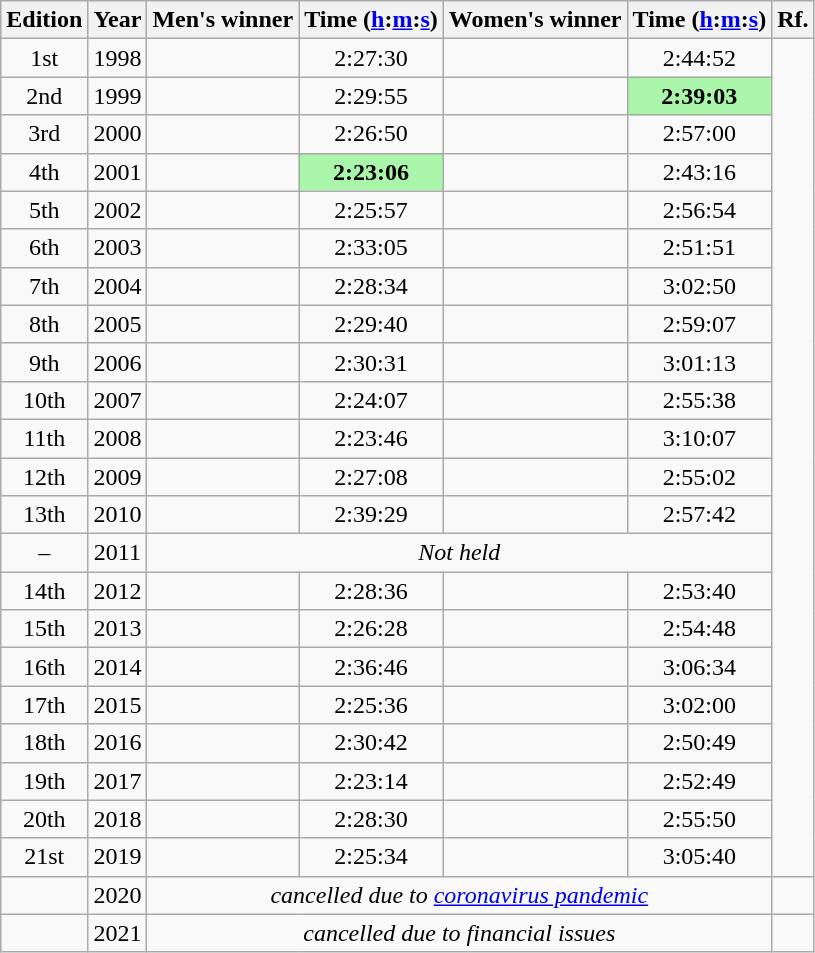<table class="wikitable sortable" style="text-align:center">
<tr>
<th class=unsortable>Edition</th>
<th>Year</th>
<th class=unsortable>Men's winner</th>
<th>Time (<a href='#'>h</a>:<a href='#'>m</a>:<a href='#'>s</a>)</th>
<th class=unsortable>Women's winner</th>
<th>Time (<a href='#'>h</a>:<a href='#'>m</a>:<a href='#'>s</a>)</th>
<th class="unsortable">Rf.</th>
</tr>
<tr>
<td>1st</td>
<td>1998</td>
<td align=left></td>
<td>2:27:30</td>
<td align=left></td>
<td>2:44:52</td>
</tr>
<tr>
<td>2nd</td>
<td>1999</td>
<td align=left></td>
<td>2:29:55</td>
<td align=left></td>
<td bgcolor=#A9F5A9><strong>2:39:03</strong></td>
</tr>
<tr>
<td>3rd</td>
<td>2000</td>
<td align=left></td>
<td>2:26:50</td>
<td align=left></td>
<td>2:57:00</td>
</tr>
<tr>
<td>4th</td>
<td>2001</td>
<td align=left></td>
<td bgcolor=#A9F5A9><strong>2:23:06</strong></td>
<td align=left></td>
<td>2:43:16</td>
</tr>
<tr>
<td>5th</td>
<td>2002</td>
<td align=left></td>
<td>2:25:57</td>
<td align=left></td>
<td>2:56:54</td>
</tr>
<tr>
<td>6th</td>
<td>2003</td>
<td align=left></td>
<td>2:33:05</td>
<td align=left></td>
<td>2:51:51</td>
</tr>
<tr>
<td>7th</td>
<td>2004</td>
<td align=left></td>
<td>2:28:34</td>
<td align=left></td>
<td>3:02:50</td>
</tr>
<tr>
<td>8th</td>
<td>2005</td>
<td align=left></td>
<td>2:29:40</td>
<td align=left></td>
<td>2:59:07</td>
</tr>
<tr>
<td>9th</td>
<td>2006</td>
<td align=left></td>
<td>2:30:31</td>
<td align=left></td>
<td>3:01:13</td>
</tr>
<tr>
<td>10th</td>
<td>2007</td>
<td align=left></td>
<td>2:24:07</td>
<td align=left></td>
<td>2:55:38</td>
</tr>
<tr>
<td>11th</td>
<td>2008</td>
<td align=left></td>
<td>2:23:46</td>
<td align=left></td>
<td>3:10:07</td>
</tr>
<tr>
<td>12th</td>
<td>2009</td>
<td align=left></td>
<td>2:27:08</td>
<td align=left></td>
<td>2:55:02</td>
</tr>
<tr>
<td>13th</td>
<td>2010</td>
<td align=left></td>
<td>2:39:29</td>
<td align=left></td>
<td>2:57:42</td>
</tr>
<tr>
<td>–</td>
<td>2011</td>
<td colspan=4 align="center"><em>Not held</em></td>
</tr>
<tr>
<td>14th</td>
<td>2012</td>
<td align=left></td>
<td>2:28:36</td>
<td align=left></td>
<td>2:53:40</td>
</tr>
<tr>
<td>15th</td>
<td>2013</td>
<td align=left></td>
<td>2:26:28</td>
<td align=left></td>
<td>2:54:48</td>
</tr>
<tr>
<td>16th</td>
<td>2014</td>
<td align=left></td>
<td>2:36:46</td>
<td align=left></td>
<td>3:06:34</td>
</tr>
<tr>
<td>17th</td>
<td>2015</td>
<td align=left></td>
<td>2:25:36</td>
<td align=left></td>
<td>3:02:00</td>
</tr>
<tr>
<td>18th</td>
<td>2016</td>
<td align=left></td>
<td>2:30:42</td>
<td align=left></td>
<td>2:50:49</td>
</tr>
<tr>
<td>19th</td>
<td>2017</td>
<td align=left></td>
<td>2:23:14</td>
<td align=left></td>
<td>2:52:49</td>
</tr>
<tr>
<td>20th</td>
<td>2018</td>
<td align=left></td>
<td>2:28:30</td>
<td align=left></td>
<td>2:55:50</td>
</tr>
<tr>
<td>21st</td>
<td>2019</td>
<td align=left></td>
<td>2:25:34</td>
<td align=left></td>
<td>3:05:40</td>
</tr>
<tr>
<td></td>
<td>2020</td>
<td colspan="4" align="center" data-sort-value=""><em>cancelled due to <a href='#'>coronavirus pandemic</a></em></td>
<td></td>
</tr>
<tr>
<td></td>
<td>2021</td>
<td colspan="4" align="center" data-sort-value=""><em>cancelled due to financial issues</em></td>
<td></td>
</tr>
</table>
